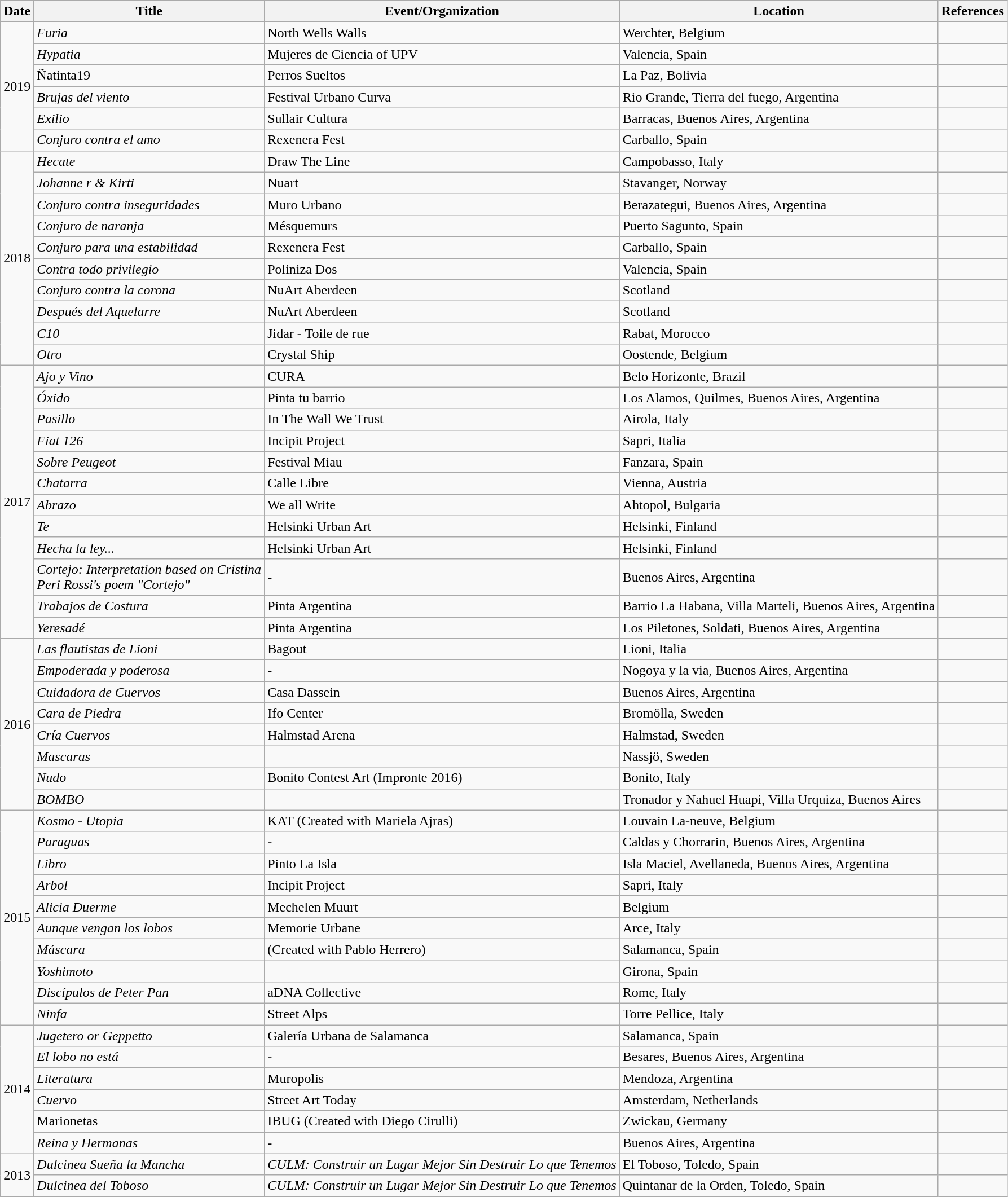<table class="wikitable">
<tr>
<th>Date</th>
<th>Title</th>
<th>Event/Organization</th>
<th>Location</th>
<th>References</th>
</tr>
<tr>
<td rowspan="6">2019</td>
<td><em>Furia</em></td>
<td>North Wells Walls</td>
<td>Werchter, Belgium</td>
<td></td>
</tr>
<tr>
<td><em>Hypatia</em></td>
<td>Mujeres de Ciencia of UPV</td>
<td>Valencia, Spain</td>
<td></td>
</tr>
<tr>
<td>Ñatinta19</td>
<td>Perros Sueltos</td>
<td>La Paz, Bolivia</td>
<td></td>
</tr>
<tr>
<td><em>Brujas del viento</em></td>
<td>Festival Urbano Curva</td>
<td>Rio Grande, Tierra del fuego, Argentina</td>
<td></td>
</tr>
<tr>
<td><em>Exilio</em></td>
<td>Sullair Cultura</td>
<td>Barracas, Buenos Aires, Argentina</td>
<td></td>
</tr>
<tr>
<td><em>Conjuro contra el amo</em></td>
<td>Rexenera Fest</td>
<td>Carballo, Spain</td>
<td></td>
</tr>
<tr>
<td rowspan="10">2018</td>
<td><em>Hecate</em></td>
<td>Draw The Line</td>
<td>Campobasso, Italy</td>
<td></td>
</tr>
<tr>
<td><em>Johanne r & Kirti</em></td>
<td>Nuart</td>
<td>Stavanger, Norway</td>
<td></td>
</tr>
<tr>
<td><em>Conjuro contra inseguridades</em></td>
<td>Muro Urbano</td>
<td>Berazategui, Buenos Aires, Argentina</td>
<td></td>
</tr>
<tr>
<td><em>Conjuro de naranja</em></td>
<td>Mésquemurs</td>
<td>Puerto Sagunto, Spain</td>
<td></td>
</tr>
<tr>
<td><em>Conjuro para una estabilidad</em></td>
<td>Rexenera Fest</td>
<td>Carballo, Spain</td>
<td></td>
</tr>
<tr>
<td><em>Contra todo privilegio</em></td>
<td>Poliniza Dos</td>
<td>Valencia, Spain</td>
<td></td>
</tr>
<tr>
<td><em>Conjuro contra la corona</em></td>
<td>NuArt Aberdeen</td>
<td>Scotland</td>
<td></td>
</tr>
<tr>
<td><em>Después del Aquelarre</em></td>
<td>NuArt Aberdeen</td>
<td>Scotland</td>
<td></td>
</tr>
<tr>
<td><em>C10</em></td>
<td>Jidar - Toile de rue</td>
<td>Rabat, Morocco</td>
<td></td>
</tr>
<tr>
<td><em>Otro</em></td>
<td>Crystal Ship</td>
<td>Oostende, Belgium</td>
<td></td>
</tr>
<tr>
<td rowspan="12">2017</td>
<td><em>Ajo y Vino</em></td>
<td>CURA</td>
<td>Belo Horizonte, Brazil</td>
<td></td>
</tr>
<tr>
<td><em>Óxido</em></td>
<td>Pinta tu barrio</td>
<td>Los Alamos, Quilmes, Buenos Aires, Argentina</td>
<td></td>
</tr>
<tr>
<td><em>Pasillo</em></td>
<td>In The Wall We Trust</td>
<td>Airola, Italy</td>
<td></td>
</tr>
<tr>
<td><em>Fiat 126</em></td>
<td>Incipit Project</td>
<td>Sapri, Italia</td>
<td></td>
</tr>
<tr>
<td><em>Sobre Peugeot</em></td>
<td>Festival Miau</td>
<td>Fanzara, Spain</td>
<td></td>
</tr>
<tr>
<td><em>Chatarra</em></td>
<td>Calle Libre</td>
<td>Vienna, Austria</td>
<td></td>
</tr>
<tr>
<td><em>Abrazo</em></td>
<td>We all Write</td>
<td>Ahtopol, Bulgaria</td>
<td></td>
</tr>
<tr>
<td><em>Te</em></td>
<td>Helsinki Urban Art</td>
<td>Helsinki, Finland</td>
<td></td>
</tr>
<tr>
<td><em>Hecha la ley...</em></td>
<td>Helsinki Urban Art</td>
<td>Helsinki, Finland</td>
<td></td>
</tr>
<tr>
<td><em>Cortejo: Interpretation based on</em> <em>Cristina</em><br><em>Peri Rossi's</em> <em>poem "Cortejo"</em></td>
<td>-</td>
<td>Buenos Aires, Argentina</td>
<td></td>
</tr>
<tr>
<td><em>Trabajos de Costura</em></td>
<td>Pinta Argentina</td>
<td>Barrio La Habana, Villa Marteli, Buenos Aires, Argentina</td>
<td></td>
</tr>
<tr>
<td><em>Yeresadé</em></td>
<td>Pinta Argentina</td>
<td>Los Piletones, Soldati, Buenos Aires, Argentina</td>
<td></td>
</tr>
<tr>
<td rowspan="8">2016</td>
<td><em>Las flautistas de Lioni</em></td>
<td>Bagout</td>
<td>Lioni, Italia</td>
<td></td>
</tr>
<tr>
<td><em>Empoderada y poderosa</em></td>
<td>-</td>
<td>Nogoya y la via, Buenos Aires, Argentina</td>
<td></td>
</tr>
<tr>
<td><em>Cuidadora de Cuervos</em></td>
<td>Casa Dassein</td>
<td>Buenos Aires, Argentina</td>
<td></td>
</tr>
<tr>
<td><em>Cara de Piedra</em></td>
<td>Ifo Center</td>
<td>Bromölla, Sweden</td>
<td></td>
</tr>
<tr>
<td><em>Cría Cuervos</em></td>
<td>Halmstad Arena</td>
<td>Halmstad, Sweden</td>
<td></td>
</tr>
<tr>
<td><em>Mascaras</em></td>
<td></td>
<td>Nassjö, Sweden</td>
<td></td>
</tr>
<tr>
<td><em>Nudo</em></td>
<td>Bonito Contest Art (Impronte 2016)</td>
<td>Bonito, Italy</td>
<td></td>
</tr>
<tr>
<td><em>BOMBO</em></td>
<td></td>
<td>Tronador y Nahuel Huapi, Villa Urquiza, Buenos Aires</td>
<td></td>
</tr>
<tr>
<td rowspan="10">2015</td>
<td><em>Kosmo - Utopia</em></td>
<td>KAT (Created with Mariela Ajras)</td>
<td>Louvain La-neuve, Belgium</td>
<td></td>
</tr>
<tr>
<td><em>Paraguas</em></td>
<td>-</td>
<td>Caldas y Chorrarin, Buenos Aires, Argentina</td>
<td></td>
</tr>
<tr>
<td><em>Libro</em></td>
<td>Pinto La Isla</td>
<td>Isla Maciel, Avellaneda, Buenos Aires, Argentina</td>
<td></td>
</tr>
<tr>
<td><em>Arbol</em></td>
<td>Incipit Project</td>
<td>Sapri, Italy</td>
<td></td>
</tr>
<tr>
<td><em>Alicia</em> <em>Duerme</em></td>
<td>Mechelen Muurt</td>
<td>Belgium</td>
<td></td>
</tr>
<tr>
<td><em>Aunque vengan los lobos</em></td>
<td>Memorie Urbane</td>
<td>Arce, Italy</td>
<td></td>
</tr>
<tr>
<td><em>Máscara</em></td>
<td>(Created with Pablo Herrero)</td>
<td>Salamanca, Spain</td>
<td></td>
</tr>
<tr>
<td><em>Yoshimoto</em></td>
<td></td>
<td>Girona, Spain</td>
<td></td>
</tr>
<tr>
<td><em>Discípulos de Peter Pan</em></td>
<td>aDNA Collective</td>
<td>Rome, Italy</td>
<td></td>
</tr>
<tr>
<td><em>Ninfa</em></td>
<td>Street Alps</td>
<td>Torre Pellice, Italy</td>
<td></td>
</tr>
<tr>
<td rowspan="6">2014</td>
<td><em>Jugetero or Geppetto</em></td>
<td>Galería Urbana de Salamanca</td>
<td>Salamanca, Spain</td>
<td></td>
</tr>
<tr>
<td><em>El lobo no está</em></td>
<td>-</td>
<td>Besares, Buenos Aires, Argentina</td>
<td></td>
</tr>
<tr>
<td><em>Literatura</em></td>
<td>Muropolis</td>
<td>Mendoza, Argentina</td>
<td></td>
</tr>
<tr>
<td><em>Cuervo</em></td>
<td>Street Art Today</td>
<td>Amsterdam, Netherlands</td>
<td></td>
</tr>
<tr>
<td>Marionetas</td>
<td>IBUG (Created with Diego Cirulli)</td>
<td>Zwickau, Germany</td>
<td></td>
</tr>
<tr>
<td><em>Reina y Hermanas</em></td>
<td>-</td>
<td>Buenos Aires, Argentina</td>
<td></td>
</tr>
<tr>
<td rowspan="2">2013</td>
<td><em>Dulcinea Sueña la Mancha</em></td>
<td><em>CULM: Construir un Lugar Mejor Sin Destruir Lo que Tenemos</em></td>
<td>El Toboso, Toledo, Spain</td>
<td></td>
</tr>
<tr>
<td><em>Dulcinea</em> <em>del Toboso</em></td>
<td><em>CULM: Construir un Lugar Mejor Sin Destruir Lo que Tenemos</em></td>
<td>Quintanar de la Orden, Toledo, Spain</td>
<td></td>
</tr>
</table>
